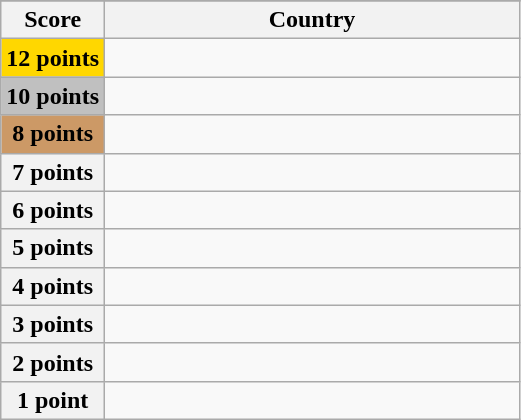<table class="wikitable">
<tr>
</tr>
<tr>
<th scope="col" width="20%">Score</th>
<th scope="col">Country</th>
</tr>
<tr>
<th scope="row" style="background:gold">12 points</th>
<td></td>
</tr>
<tr>
<th scope="row" style="background:silver">10 points</th>
<td></td>
</tr>
<tr>
<th scope="row" style="background:#CC9966">8 points</th>
<td></td>
</tr>
<tr>
<th scope="row">7 points</th>
<td></td>
</tr>
<tr>
<th scope="row">6 points</th>
<td></td>
</tr>
<tr>
<th scope="row">5 points</th>
<td></td>
</tr>
<tr>
<th scope="row">4 points</th>
<td></td>
</tr>
<tr>
<th scope="row">3 points</th>
<td></td>
</tr>
<tr>
<th scope="row">2 points</th>
<td></td>
</tr>
<tr>
<th scope="row">1 point</th>
<td></td>
</tr>
</table>
